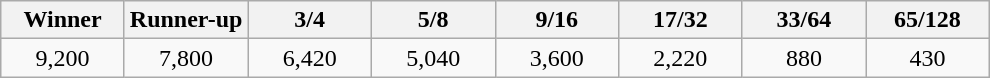<table class="wikitable">
<tr>
<th width=75>Winner</th>
<th width=75>Runner-up</th>
<th width=75>3/4</th>
<th width=75>5/8</th>
<th width=75>9/16</th>
<th width=75>17/32</th>
<th width=75>33/64</th>
<th width=75>65/128</th>
</tr>
<tr>
<td align=center>9,200</td>
<td align=center>7,800</td>
<td align=center>6,420</td>
<td align=center>5,040</td>
<td align=center>3,600</td>
<td align=center>2,220</td>
<td align=center>880</td>
<td align=center>430</td>
</tr>
</table>
